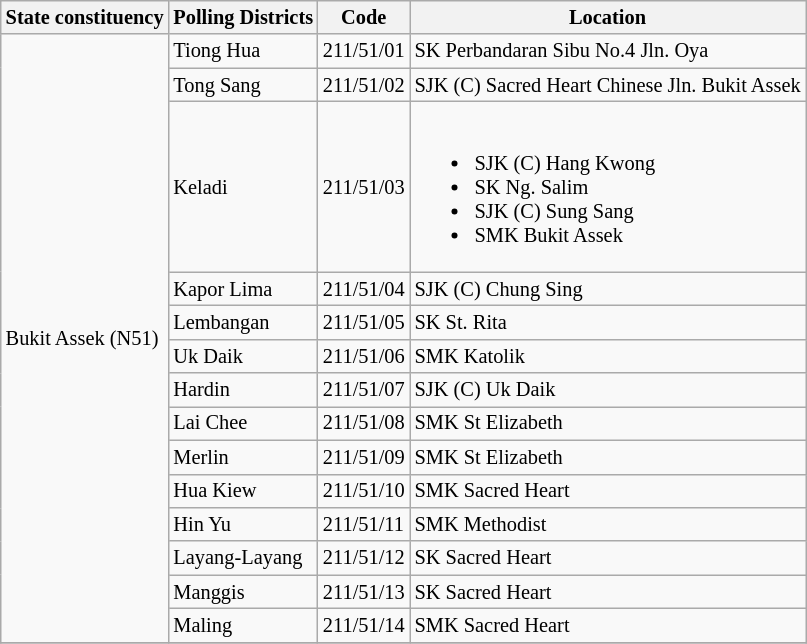<table class="wikitable sortable mw-collapsible" style="white-space:nowrap;font-size:85%">
<tr>
<th>State constituency</th>
<th>Polling Districts</th>
<th>Code</th>
<th>Location</th>
</tr>
<tr>
<td rowspan="14">Bukit Assek (N51)</td>
<td>Tiong Hua</td>
<td>211/51/01</td>
<td>SK Perbandaran Sibu No.4 Jln. Oya</td>
</tr>
<tr>
<td>Tong Sang</td>
<td>211/51/02</td>
<td>SJK (C) Sacred Heart Chinese Jln. Bukit Assek</td>
</tr>
<tr>
<td>Keladi</td>
<td>211/51/03</td>
<td><br><ul><li>SJK (C) Hang Kwong</li><li>SK Ng. Salim</li><li>SJK (C) Sung Sang</li><li>SMK Bukit Assek</li></ul></td>
</tr>
<tr>
<td>Kapor Lima</td>
<td>211/51/04</td>
<td>SJK (C) Chung Sing</td>
</tr>
<tr>
<td>Lembangan</td>
<td>211/51/05</td>
<td>SK St. Rita</td>
</tr>
<tr>
<td>Uk Daik</td>
<td>211/51/06</td>
<td>SMK Katolik</td>
</tr>
<tr>
<td>Hardin</td>
<td>211/51/07</td>
<td>SJK (C) Uk Daik</td>
</tr>
<tr>
<td>Lai Chee</td>
<td>211/51/08</td>
<td>SMK St Elizabeth</td>
</tr>
<tr>
<td>Merlin</td>
<td>211/51/09</td>
<td>SMK St Elizabeth</td>
</tr>
<tr>
<td>Hua Kiew</td>
<td>211/51/10</td>
<td>SMK Sacred Heart</td>
</tr>
<tr>
<td>Hin Yu</td>
<td>211/51/11</td>
<td>SMK Methodist</td>
</tr>
<tr>
<td>Layang-Layang</td>
<td>211/51/12</td>
<td>SK Sacred Heart</td>
</tr>
<tr>
<td>Manggis</td>
<td>211/51/13</td>
<td>SK Sacred Heart</td>
</tr>
<tr>
<td>Maling</td>
<td>211/51/14</td>
<td>SMK Sacred Heart</td>
</tr>
<tr>
</tr>
</table>
